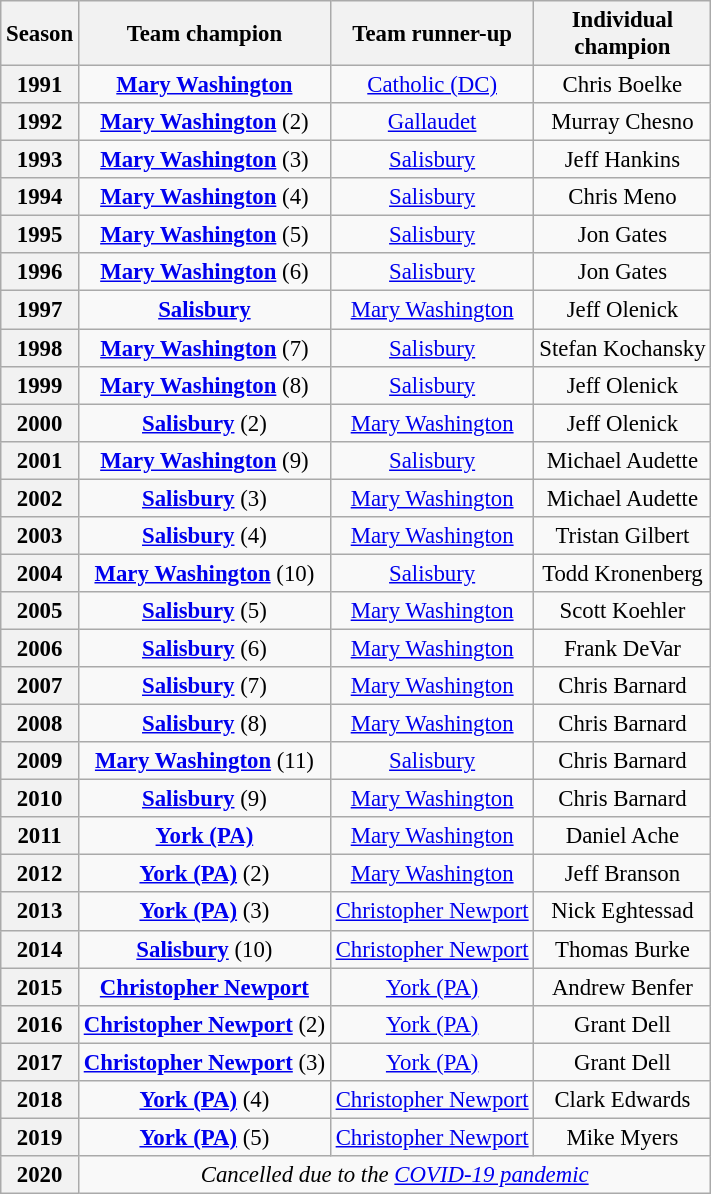<table class="wikitable" style="text-align:center; font-size:95%">
<tr>
<th>Season</th>
<th>Team champion</th>
<th>Team runner-up</th>
<th>Individual<br>champion</th>
</tr>
<tr>
<th>1991</th>
<td><strong><a href='#'>Mary Washington</a></strong></td>
<td><a href='#'>Catholic (DC)</a></td>
<td>Chris Boelke </td>
</tr>
<tr>
<th>1992</th>
<td><strong><a href='#'>Mary Washington</a></strong> (2)</td>
<td><a href='#'>Gallaudet</a></td>
<td>Murray Chesno </td>
</tr>
<tr>
<th>1993</th>
<td><strong><a href='#'>Mary Washington</a></strong> (3)</td>
<td><a href='#'>Salisbury</a></td>
<td>Jeff Hankins </td>
</tr>
<tr>
<th>1994</th>
<td><strong><a href='#'>Mary Washington</a></strong> (4)</td>
<td><a href='#'>Salisbury</a></td>
<td>Chris Meno </td>
</tr>
<tr>
<th>1995</th>
<td><strong><a href='#'>Mary Washington</a></strong> (5)</td>
<td><a href='#'>Salisbury</a></td>
<td>Jon Gates </td>
</tr>
<tr>
<th>1996</th>
<td><strong><a href='#'>Mary Washington</a></strong> (6)</td>
<td><a href='#'>Salisbury</a></td>
<td>Jon Gates </td>
</tr>
<tr>
<th>1997</th>
<td><strong><a href='#'>Salisbury</a></strong></td>
<td><a href='#'>Mary Washington</a></td>
<td>Jeff Olenick </td>
</tr>
<tr>
<th>1998</th>
<td><strong><a href='#'>Mary Washington</a></strong> (7)</td>
<td><a href='#'>Salisbury</a></td>
<td>Stefan Kochansky </td>
</tr>
<tr>
<th>1999</th>
<td><strong><a href='#'>Mary Washington</a></strong> (8)</td>
<td><a href='#'>Salisbury</a></td>
<td>Jeff Olenick </td>
</tr>
<tr>
<th>2000</th>
<td><strong><a href='#'>Salisbury</a></strong> (2)</td>
<td><a href='#'>Mary Washington</a></td>
<td>Jeff Olenick </td>
</tr>
<tr>
<th>2001</th>
<td><strong><a href='#'>Mary Washington</a></strong> (9)</td>
<td><a href='#'>Salisbury</a></td>
<td>Michael Audette </td>
</tr>
<tr>
<th>2002</th>
<td><strong><a href='#'>Salisbury</a></strong> (3)</td>
<td><a href='#'>Mary Washington</a></td>
<td>Michael Audette </td>
</tr>
<tr>
<th>2003</th>
<td><strong><a href='#'>Salisbury</a></strong> (4)</td>
<td><a href='#'>Mary Washington</a></td>
<td>Tristan Gilbert </td>
</tr>
<tr>
<th>2004</th>
<td><strong><a href='#'>Mary Washington</a></strong> (10)</td>
<td><a href='#'>Salisbury</a></td>
<td>Todd Kronenberg </td>
</tr>
<tr>
<th>2005</th>
<td><strong><a href='#'>Salisbury</a></strong> (5)</td>
<td><a href='#'>Mary Washington</a></td>
<td>Scott Koehler </td>
</tr>
<tr>
<th>2006</th>
<td><strong><a href='#'>Salisbury</a></strong> (6)</td>
<td><a href='#'>Mary Washington</a></td>
<td>Frank DeVar </td>
</tr>
<tr>
<th>2007</th>
<td><strong><a href='#'>Salisbury</a></strong> (7)</td>
<td><a href='#'>Mary Washington</a></td>
<td>Chris Barnard </td>
</tr>
<tr>
<th>2008</th>
<td><strong><a href='#'>Salisbury</a></strong> (8)</td>
<td><a href='#'>Mary Washington</a></td>
<td>Chris Barnard </td>
</tr>
<tr>
<th>2009</th>
<td><strong><a href='#'>Mary Washington</a></strong> (11)</td>
<td><a href='#'>Salisbury</a></td>
<td>Chris Barnard </td>
</tr>
<tr>
<th>2010</th>
<td><strong><a href='#'>Salisbury</a></strong> (9)</td>
<td><a href='#'>Mary Washington</a></td>
<td>Chris Barnard </td>
</tr>
<tr>
<th>2011</th>
<td><strong><a href='#'>York (PA)</a></strong></td>
<td><a href='#'>Mary Washington</a></td>
<td>Daniel Ache </td>
</tr>
<tr>
<th>2012</th>
<td><strong><a href='#'>York (PA)</a></strong> (2)</td>
<td><a href='#'>Mary Washington</a></td>
<td>Jeff Branson </td>
</tr>
<tr>
<th>2013</th>
<td><strong><a href='#'>York (PA)</a></strong> (3)</td>
<td><a href='#'>Christopher Newport</a></td>
<td>Nick Eghtessad </td>
</tr>
<tr>
<th>2014</th>
<td><strong><a href='#'>Salisbury</a></strong> (10)</td>
<td><a href='#'>Christopher Newport</a></td>
<td>Thomas Burke </td>
</tr>
<tr>
<th>2015</th>
<td><strong><a href='#'>Christopher Newport</a></strong></td>
<td><a href='#'>York (PA)</a></td>
<td>Andrew Benfer </td>
</tr>
<tr>
<th>2016</th>
<td><strong><a href='#'>Christopher Newport</a></strong> (2)</td>
<td><a href='#'>York (PA)</a></td>
<td>Grant Dell </td>
</tr>
<tr>
<th>2017</th>
<td><strong><a href='#'>Christopher Newport</a></strong> (3)</td>
<td><a href='#'>York (PA)</a></td>
<td>Grant Dell </td>
</tr>
<tr>
<th>2018</th>
<td><strong><a href='#'>York (PA)</a></strong> (4)</td>
<td><a href='#'>Christopher Newport</a></td>
<td>Clark Edwards </td>
</tr>
<tr>
<th>2019</th>
<td><strong><a href='#'>York (PA)</a></strong> (5)</td>
<td><a href='#'>Christopher Newport</a></td>
<td>Mike Myers </td>
</tr>
<tr>
<th>2020</th>
<td colspan="3"><em>Cancelled due to the <a href='#'>COVID-19 pandemic</a></em></td>
</tr>
</table>
